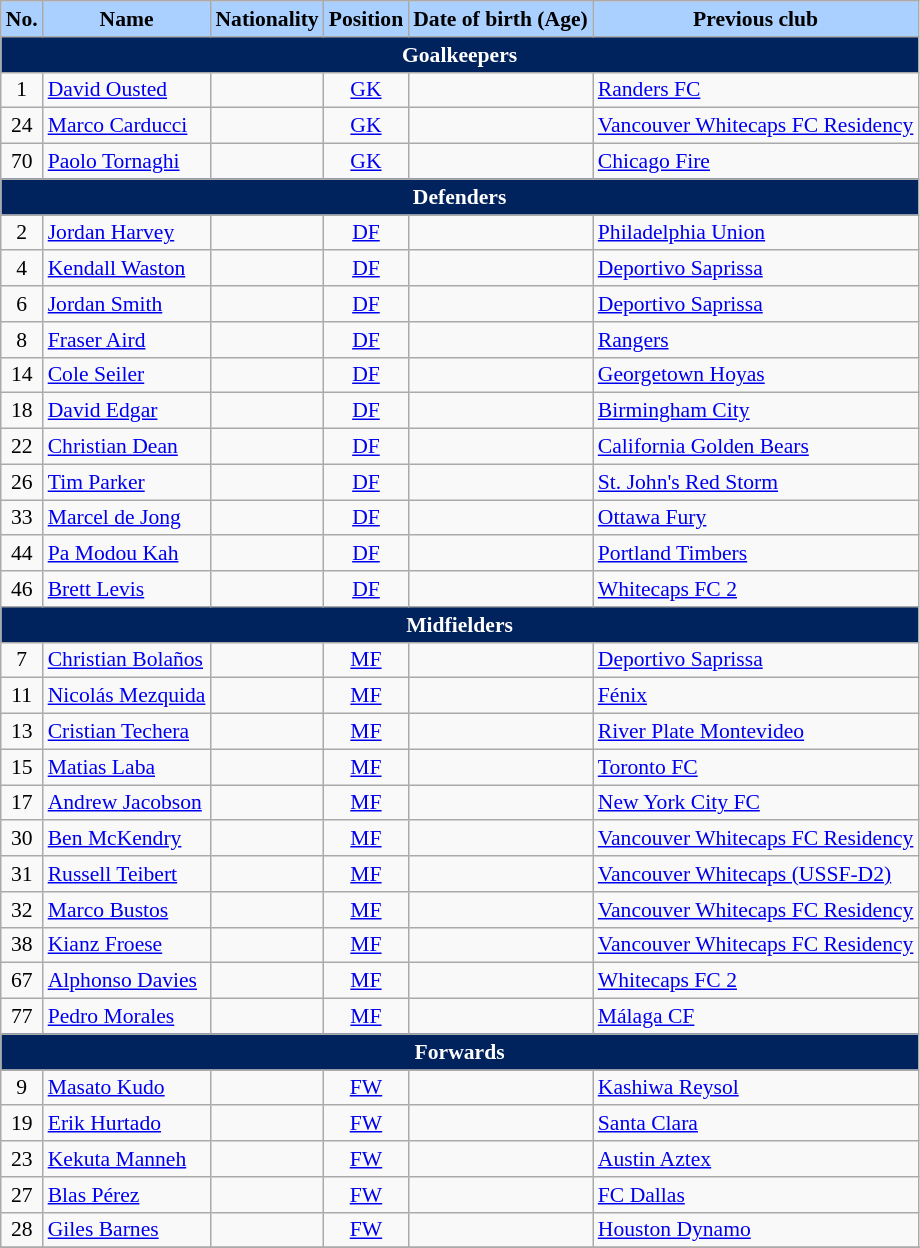<table class="wikitable"  style="text-align:left; font-size:90%;">
<tr>
<th style="background:#AAD0FF; color:black; text-align:center;">No.</th>
<th style="background:#AAD0FF; color:black; text-align:center;">Name</th>
<th style="background:#AAD0FF; color:black; text-align:center;">Nationality</th>
<th style="background:#AAD0FF; color:black; text-align:center;">Position</th>
<th style="background:#AAD0FF; color:black; text-align:center;">Date of birth (Age)</th>
<th style="background:#AAD0FF; color:black; text-align:center;">Previous club</th>
</tr>
<tr>
<th colspan="6"  style="background:#00235D; color:white; text-align:center;">Goalkeepers</th>
</tr>
<tr>
<td style="text-align: center;">1</td>
<td><a href='#'>David Ousted</a></td>
<td></td>
<td style="text-align: center;"><a href='#'>GK</a></td>
<td></td>
<td><a href='#'>Randers FC</a></td>
</tr>
<tr>
<td style="text-align: center;">24</td>
<td><a href='#'>Marco Carducci</a></td>
<td></td>
<td style="text-align: center;"><a href='#'>GK</a></td>
<td></td>
<td><a href='#'>Vancouver Whitecaps FC Residency</a></td>
</tr>
<tr>
<td style="text-align: center;">70</td>
<td><a href='#'>Paolo Tornaghi</a></td>
<td></td>
<td style="text-align: center;"><a href='#'>GK</a></td>
<td></td>
<td><a href='#'>Chicago Fire</a></td>
</tr>
<tr>
<th colspan="6"  style="background:#00235D; color:white; text-align:center;">Defenders</th>
</tr>
<tr>
<td style="text-align: center;">2</td>
<td><a href='#'>Jordan Harvey</a></td>
<td></td>
<td style="text-align: center;"><a href='#'>DF</a></td>
<td></td>
<td><a href='#'>Philadelphia Union</a></td>
</tr>
<tr>
<td style="text-align: center;">4</td>
<td><a href='#'>Kendall Waston</a></td>
<td></td>
<td style="text-align:center;"><a href='#'>DF</a></td>
<td></td>
<td><a href='#'>Deportivo Saprissa</a></td>
</tr>
<tr>
<td style="text-align: center;">6</td>
<td><a href='#'>Jordan Smith</a></td>
<td></td>
<td style="text-align:center;"><a href='#'>DF</a></td>
<td></td>
<td><a href='#'>Deportivo Saprissa</a></td>
</tr>
<tr>
<td style="text-align: center;">8</td>
<td><a href='#'>Fraser Aird</a></td>
<td></td>
<td style="text-align: center;"><a href='#'>DF</a></td>
<td></td>
<td><a href='#'>Rangers</a></td>
</tr>
<tr>
<td style="text-align: center;">14</td>
<td><a href='#'>Cole Seiler</a></td>
<td></td>
<td style="text-align: center;"><a href='#'>DF</a></td>
<td></td>
<td><a href='#'>Georgetown Hoyas</a></td>
</tr>
<tr>
<td style="text-align: center;">18</td>
<td><a href='#'>David Edgar</a></td>
<td></td>
<td style="text-align:center;"><a href='#'>DF</a></td>
<td></td>
<td><a href='#'>Birmingham City</a></td>
</tr>
<tr>
<td style="text-align: center;">22</td>
<td><a href='#'>Christian Dean</a></td>
<td></td>
<td style="text-align: center;"><a href='#'>DF</a></td>
<td></td>
<td><a href='#'>California Golden Bears</a></td>
</tr>
<tr>
<td style="text-align: center;">26</td>
<td><a href='#'>Tim Parker</a></td>
<td></td>
<td style="text-align: center;"><a href='#'>DF</a></td>
<td></td>
<td><a href='#'>St. John's Red Storm</a></td>
</tr>
<tr>
<td style="text-align: center;">33</td>
<td><a href='#'>Marcel de Jong</a></td>
<td></td>
<td style="text-align: center;"><a href='#'>DF</a></td>
<td></td>
<td><a href='#'>Ottawa Fury</a></td>
</tr>
<tr>
<td style="text-align: center;">44</td>
<td><a href='#'>Pa Modou Kah</a></td>
<td></td>
<td style="text-align: center;"><a href='#'>DF</a></td>
<td></td>
<td><a href='#'>Portland Timbers</a></td>
</tr>
<tr>
<td style="text-align: center;">46</td>
<td><a href='#'>Brett Levis</a></td>
<td></td>
<td style="text-align: center;"><a href='#'>DF</a></td>
<td></td>
<td><a href='#'>Whitecaps FC 2</a></td>
</tr>
<tr>
<th colspan="6"  style="background:#00235D; color:white; text-align:center;">Midfielders</th>
</tr>
<tr>
<td style="text-align: center;">7</td>
<td><a href='#'>Christian Bolaños</a></td>
<td></td>
<td style="text-align: center;"><a href='#'>MF</a></td>
<td></td>
<td><a href='#'>Deportivo Saprissa</a></td>
</tr>
<tr>
<td style="text-align: center;">11</td>
<td><a href='#'>Nicolás Mezquida</a></td>
<td></td>
<td style="text-align: center;"><a href='#'>MF</a></td>
<td></td>
<td><a href='#'>Fénix</a></td>
</tr>
<tr>
<td style="text-align: center;">13</td>
<td><a href='#'>Cristian Techera</a></td>
<td></td>
<td style="text-align: center;"><a href='#'>MF</a></td>
<td></td>
<td><a href='#'>River Plate Montevideo</a></td>
</tr>
<tr>
<td style="text-align: center;">15</td>
<td><a href='#'>Matias Laba</a></td>
<td></td>
<td style="text-align: center;"><a href='#'>MF</a></td>
<td></td>
<td><a href='#'>Toronto FC</a></td>
</tr>
<tr>
<td style="text-align: center;">17</td>
<td><a href='#'>Andrew Jacobson</a></td>
<td></td>
<td style="text-align: center;"><a href='#'>MF</a></td>
<td></td>
<td><a href='#'>New York City FC</a><br></td>
</tr>
<tr>
<td style="text-align: center;">30</td>
<td><a href='#'>Ben McKendry</a></td>
<td></td>
<td style="text-align: center;"><a href='#'>MF</a></td>
<td></td>
<td><a href='#'>Vancouver Whitecaps FC Residency</a></td>
</tr>
<tr>
<td style="text-align: center;">31</td>
<td><a href='#'>Russell Teibert</a></td>
<td></td>
<td style="text-align: center;"><a href='#'>MF</a></td>
<td></td>
<td><a href='#'>Vancouver Whitecaps (USSF-D2)</a></td>
</tr>
<tr>
<td style="text-align: center;">32</td>
<td><a href='#'>Marco Bustos</a></td>
<td></td>
<td style="text-align: center;"><a href='#'>MF</a></td>
<td></td>
<td><a href='#'>Vancouver Whitecaps FC Residency</a></td>
</tr>
<tr>
<td style="text-align: center;">38</td>
<td><a href='#'>Kianz Froese</a></td>
<td></td>
<td style="text-align: center;"><a href='#'>MF</a></td>
<td></td>
<td><a href='#'>Vancouver Whitecaps FC Residency</a></td>
</tr>
<tr>
<td style="text-align: center;">67</td>
<td><a href='#'>Alphonso Davies</a></td>
<td></td>
<td style="text-align: center;"><a href='#'>MF</a></td>
<td></td>
<td><a href='#'>Whitecaps FC 2</a></td>
</tr>
<tr>
<td style="text-align: center;">77</td>
<td><a href='#'>Pedro Morales</a></td>
<td></td>
<td style="text-align: center;"><a href='#'>MF</a></td>
<td></td>
<td><a href='#'>Málaga CF</a></td>
</tr>
<tr>
<th colspan="6"  style="background:#00235D; color:white; text-align:center;">Forwards</th>
</tr>
<tr>
<td style="text-align:center;">9</td>
<td><a href='#'>Masato Kudo</a></td>
<td></td>
<td style="text-align:center;"><a href='#'>FW</a></td>
<td></td>
<td><a href='#'>Kashiwa Reysol</a></td>
</tr>
<tr>
<td style="text-align: center;">19</td>
<td><a href='#'>Erik Hurtado</a></td>
<td></td>
<td style="text-align: center;"><a href='#'>FW</a></td>
<td></td>
<td><a href='#'>Santa Clara</a></td>
</tr>
<tr>
<td style="text-align: center;">23</td>
<td><a href='#'>Kekuta Manneh</a></td>
<td></td>
<td style="text-align: center;"><a href='#'>FW</a></td>
<td></td>
<td><a href='#'>Austin Aztex</a></td>
</tr>
<tr>
<td style="text-align:center;">27</td>
<td><a href='#'>Blas Pérez</a></td>
<td></td>
<td style="text-align:center;"><a href='#'>FW</a></td>
<td></td>
<td><a href='#'>FC Dallas</a></td>
</tr>
<tr>
<td style="text-align:center;">28</td>
<td><a href='#'>Giles Barnes</a></td>
<td></td>
<td style="text-align:center;"><a href='#'>FW</a></td>
<td></td>
<td><a href='#'>Houston Dynamo</a></td>
</tr>
<tr>
</tr>
</table>
